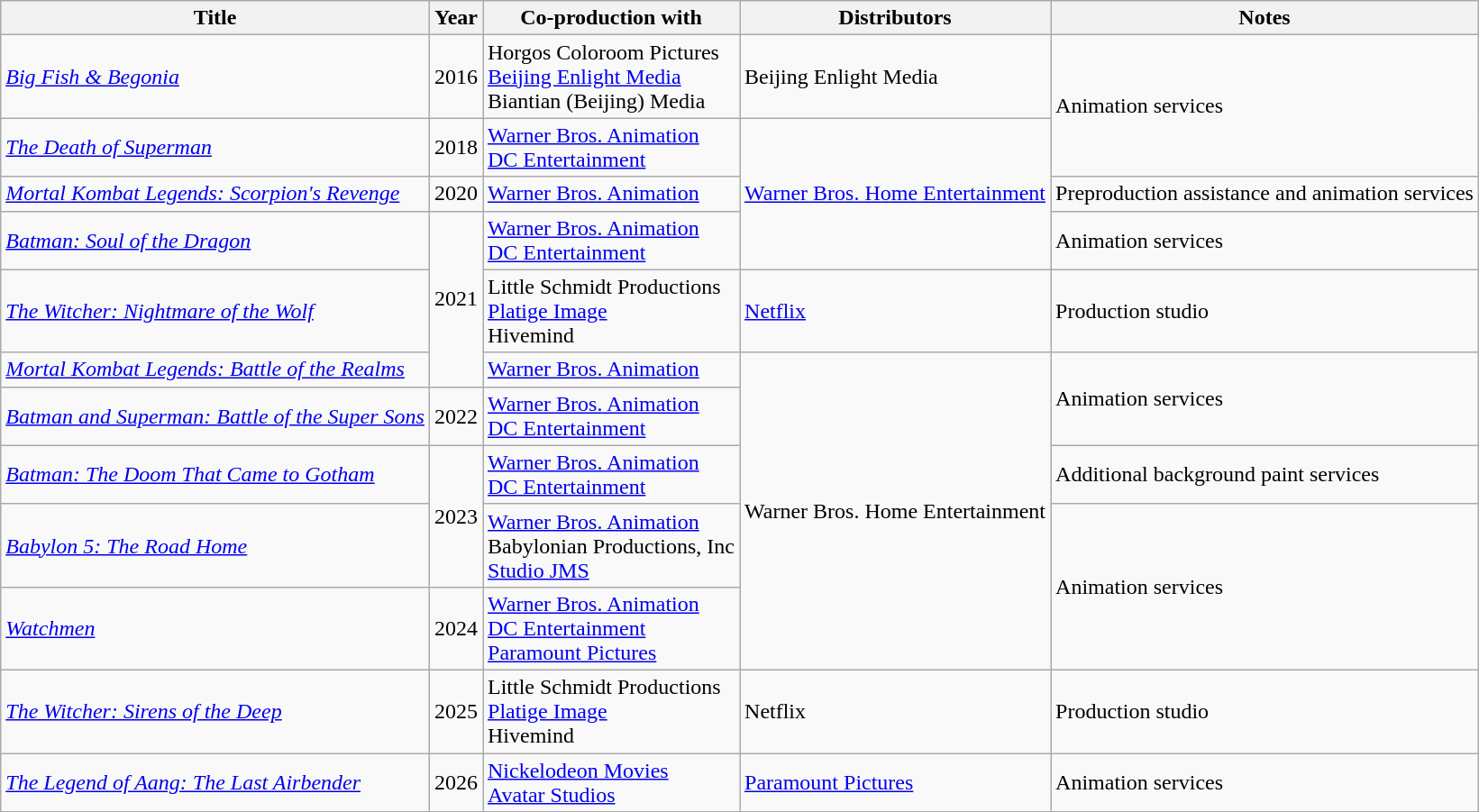<table class="wikitable">
<tr>
<th>Title</th>
<th>Year</th>
<th>Co-production with</th>
<th>Distributors</th>
<th>Notes</th>
</tr>
<tr>
<td><em><a href='#'>Big Fish & Begonia</a></em></td>
<td>2016</td>
<td>Horgos Coloroom Pictures<br><a href='#'>Beijing Enlight Media</a><br>Biantian (Beijing) Media</td>
<td>Beijing Enlight Media</td>
<td rowspan="2">Animation services</td>
</tr>
<tr>
<td><em><a href='#'>The Death of Superman</a></em></td>
<td>2018</td>
<td><a href='#'>Warner Bros. Animation</a><br><a href='#'>DC Entertainment</a></td>
<td rowspan="3"><a href='#'>Warner Bros. Home Entertainment</a></td>
</tr>
<tr>
<td><em><a href='#'>Mortal Kombat Legends: Scorpion's Revenge</a></em></td>
<td>2020</td>
<td><a href='#'>Warner Bros. Animation</a></td>
<td>Preproduction assistance and animation services</td>
</tr>
<tr>
<td><em><a href='#'>Batman: Soul of the Dragon</a></em></td>
<td rowspan="3">2021</td>
<td><a href='#'>Warner Bros. Animation</a><br><a href='#'>DC Entertainment</a></td>
<td>Animation services</td>
</tr>
<tr>
<td><em><a href='#'>The Witcher: Nightmare of the Wolf</a></em></td>
<td>Little Schmidt Productions<br><a href='#'>Platige Image</a><br>Hivemind</td>
<td><a href='#'>Netflix</a></td>
<td>Production studio</td>
</tr>
<tr>
<td><em><a href='#'>Mortal Kombat Legends: Battle of the Realms</a></em></td>
<td><a href='#'>Warner Bros. Animation</a></td>
<td rowspan="5">Warner Bros. Home Entertainment</td>
<td rowspan="2">Animation services</td>
</tr>
<tr>
<td><em><a href='#'>Batman and Superman: Battle of the Super Sons</a></em></td>
<td>2022</td>
<td><a href='#'>Warner Bros. Animation</a><br><a href='#'>DC Entertainment</a></td>
</tr>
<tr>
<td><em><a href='#'>Batman: The Doom That Came to Gotham</a></em></td>
<td rowspan="2">2023</td>
<td><a href='#'>Warner Bros. Animation</a><br><a href='#'>DC Entertainment</a></td>
<td>Additional background paint services</td>
</tr>
<tr>
<td><em><a href='#'>Babylon 5: The Road Home</a></em></td>
<td><a href='#'>Warner Bros. Animation</a><br>Babylonian Productions, Inc<br><a href='#'>Studio JMS</a></td>
<td rowspan="2">Animation services</td>
</tr>
<tr>
<td><em><a href='#'>Watchmen</a></em></td>
<td>2024</td>
<td><a href='#'>Warner Bros. Animation</a><br><a href='#'>DC Entertainment</a><br><a href='#'>Paramount Pictures</a></td>
</tr>
<tr>
<td><em><a href='#'>The Witcher: Sirens of the Deep</a></em></td>
<td>2025</td>
<td>Little Schmidt Productions<br><a href='#'>Platige Image</a><br>Hivemind</td>
<td>Netflix</td>
<td>Production studio</td>
</tr>
<tr>
<td><em><a href='#'>The Legend of Aang: The Last Airbender</a></em></td>
<td>2026</td>
<td><a href='#'>Nickelodeon Movies</a><br><a href='#'>Avatar Studios</a></td>
<td><a href='#'>Paramount Pictures</a></td>
<td>Animation services</td>
</tr>
</table>
